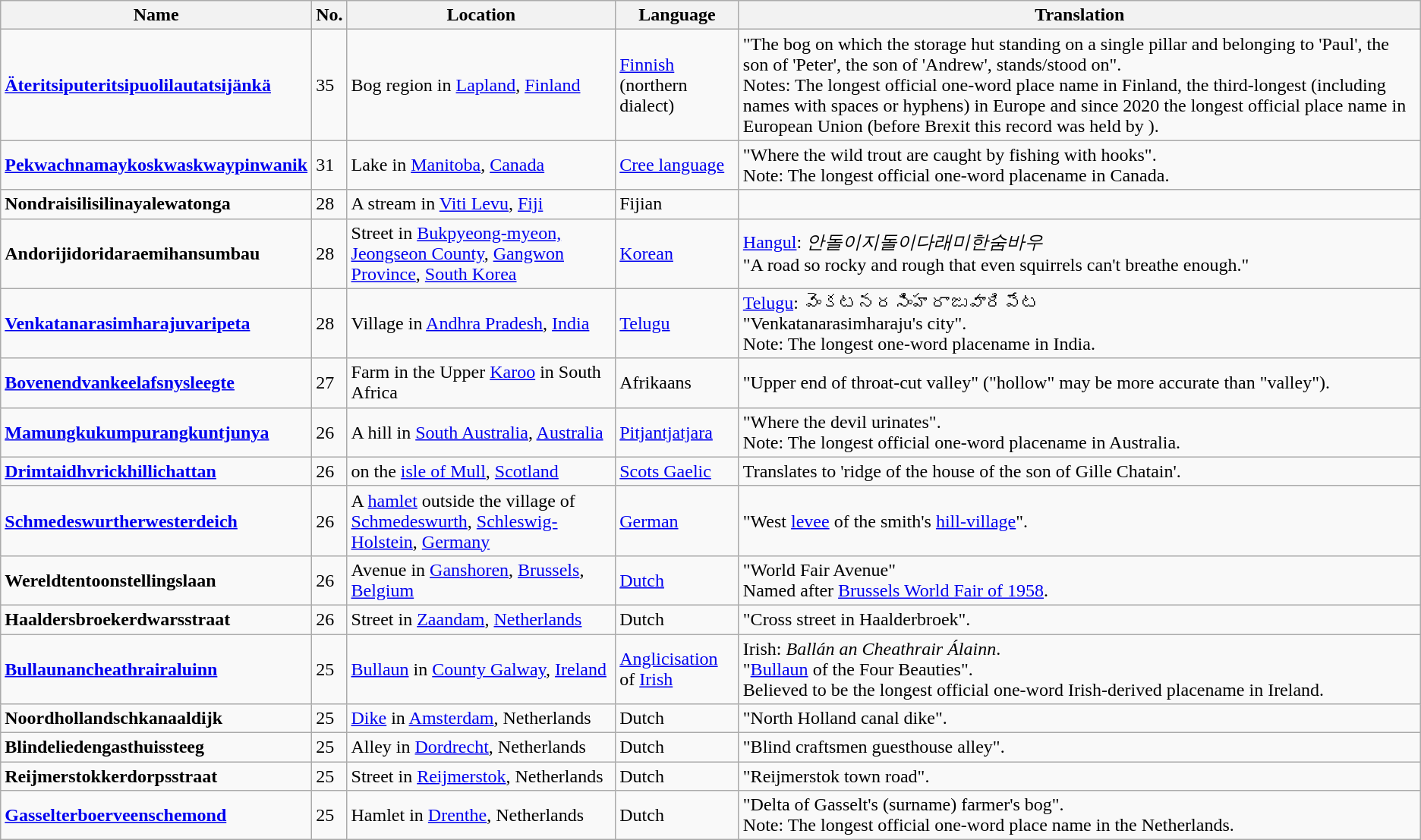<table class="wikitable">
<tr>
<th>Name</th>
<th>No.</th>
<th>Location</th>
<th>Language</th>
<th>Translation</th>
</tr>
<tr>
<td><strong><a href='#'>Äteritsiputeritsipuolilautatsijänkä</a></strong></td>
<td>35</td>
<td>Bog region in <a href='#'>Lapland</a>, <a href='#'>Finland</a></td>
<td><a href='#'>Finnish</a><br>(northern dialect)</td>
<td>"The bog on which the storage hut standing on a single pillar and belonging to 'Paul', the son of 'Peter', the son of 'Andrew', stands/stood on".<br>Notes: The longest official one-word place name in Finland, the third-longest (including names with spaces or hyphens) in Europe and since 2020 the longest official place name in European Union (before Brexit this record was held by <a href='#'></a>).</td>
</tr>
<tr>
<td><strong><a href='#'>Pekwachnamaykoskwaskwaypinwanik</a></strong></td>
<td>31</td>
<td>Lake in <a href='#'>Manitoba</a>, <a href='#'>Canada</a></td>
<td><a href='#'>Cree language</a></td>
<td>"Where the wild trout are caught by fishing with hooks".<br>Note: The longest official one-word placename in Canada.</td>
</tr>
<tr>
<td><strong>Nondraisilisilinayalewatonga</strong></td>
<td>28</td>
<td>A stream in <a href='#'>Viti Levu</a>, <a href='#'>Fiji</a></td>
<td>Fijian</td>
<td></td>
</tr>
<tr>
<td><strong>Andorijidoridaraemihansumbau</strong></td>
<td>28</td>
<td>Street in <a href='#'>Bukpyeong-myeon, Jeongseon County</a>, <a href='#'>Gangwon Province</a>, <a href='#'>South Korea</a></td>
<td><a href='#'>Korean</a></td>
<td><a href='#'>Hangul</a>: <em>안돌이지돌이다래미한숨바우</em><br>"A road so rocky and rough that even squirrels can't breathe enough."</td>
</tr>
<tr>
<td><strong><a href='#'>Venkatanarasimharajuvaripeta</a></strong></td>
<td>28</td>
<td>Village in <a href='#'>Andhra Pradesh</a>, <a href='#'>India</a></td>
<td><a href='#'>Telugu</a></td>
<td><a href='#'>Telugu</a>: వెంకటనరసింహరాజువారిపేట<br>"Venkatanarasimharaju's city".<br>Note: The longest one-word placename in India.</td>
</tr>
<tr>
<td><strong><a href='#'>Bovenendvankeelafsnysleegte</a></strong></td>
<td>27</td>
<td>Farm in the Upper <a href='#'>Karoo</a> in South Africa</td>
<td>Afrikaans</td>
<td>"Upper end of throat-cut valley" ("hollow" may be more accurate than "valley").</td>
</tr>
<tr>
<td><strong><a href='#'>Mamungkukumpurangkuntjunya</a></strong></td>
<td>26</td>
<td>A hill in <a href='#'>South Australia</a>, <a href='#'>Australia</a></td>
<td><a href='#'>Pitjantjatjara</a></td>
<td>"Where the devil urinates".<br>Note: The longest official one-word placename in Australia.</td>
</tr>
<tr>
<td><strong><a href='#'>Drimtaidhvrickhillichattan</a></strong></td>
<td>26</td>
<td>on the <a href='#'>isle of Mull</a>, <a href='#'>Scotland</a></td>
<td><a href='#'>Scots Gaelic</a></td>
<td>Translates to 'ridge of the house of the son of Gille Chatain'.</td>
</tr>
<tr>
<td><strong><a href='#'>Schmedeswurtherwesterdeich</a></strong></td>
<td>26</td>
<td>A <a href='#'>hamlet</a> outside the village of <a href='#'>Schmedeswurth</a>, <a href='#'>Schleswig-Holstein</a>, <a href='#'>Germany</a></td>
<td><a href='#'>German</a></td>
<td>"West <a href='#'>levee</a> of the smith's <a href='#'>hill-village</a>".</td>
</tr>
<tr>
<td><strong>Wereldtentoonstellingslaan</strong></td>
<td>26</td>
<td>Avenue in <a href='#'>Ganshoren</a>, <a href='#'>Brussels</a>, <a href='#'>Belgium</a></td>
<td><a href='#'>Dutch</a></td>
<td>"World Fair Avenue"<br>Named after <a href='#'>Brussels World Fair of 1958</a>.</td>
</tr>
<tr>
<td><strong>Haaldersbroekerdwarsstraat</strong></td>
<td>26</td>
<td>Street in <a href='#'>Zaandam</a>, <a href='#'>Netherlands</a></td>
<td>Dutch</td>
<td>"Cross street in Haalderbroek".</td>
</tr>
<tr>
<td><strong><a href='#'>Bullaunancheathrairaluinn</a></strong></td>
<td>25</td>
<td><a href='#'>Bullaun</a> in <a href='#'>County Galway</a>, <a href='#'>Ireland</a></td>
<td><a href='#'>Anglicisation</a> of <a href='#'>Irish</a></td>
<td>Irish: <em>Ballán an Cheathrair Álainn</em>.<br>"<a href='#'>Bullaun</a> of the Four Beauties".<br>Believed to be the longest official one-word Irish-derived placename in Ireland.</td>
</tr>
<tr>
<td><strong>Noordhollandschkanaaldijk</strong></td>
<td>25</td>
<td><a href='#'>Dike</a> in <a href='#'>Amsterdam</a>, Netherlands</td>
<td>Dutch</td>
<td>"North Holland canal dike".</td>
</tr>
<tr>
<td><strong>Blindeliedengasthuissteeg</strong></td>
<td>25</td>
<td>Alley in <a href='#'>Dordrecht</a>, Netherlands</td>
<td>Dutch</td>
<td>"Blind craftsmen guesthouse alley".</td>
</tr>
<tr>
<td><strong>Reijmerstokkerdorpsstraat</strong></td>
<td>25</td>
<td>Street in <a href='#'>Reijmerstok</a>, Netherlands</td>
<td>Dutch</td>
<td>"Reijmerstok town road".</td>
</tr>
<tr>
<td><strong><a href='#'>Gasselterboerveenschemond</a></strong></td>
<td>25</td>
<td>Hamlet in <a href='#'>Drenthe</a>, Netherlands</td>
<td>Dutch</td>
<td>"Delta of Gasselt's (surname) farmer's bog".<br>Note: The longest official one-word place name in the Netherlands.</td>
</tr>
</table>
